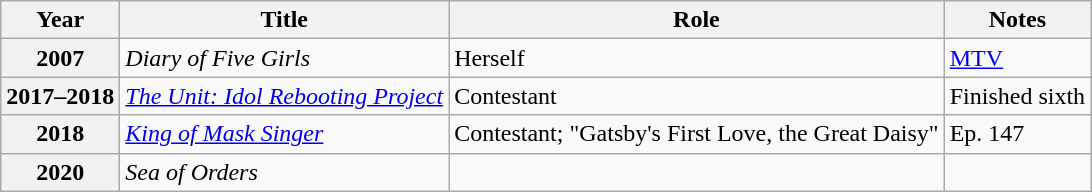<table class="wikitable  plainrowheaders">
<tr>
<th scope="col">Year</th>
<th scope="col">Title</th>
<th scope="col">Role</th>
<th scope="col">Notes</th>
</tr>
<tr>
<th scope="row">2007</th>
<td><em>Diary of Five Girls</em></td>
<td>Herself</td>
<td><a href='#'>MTV</a></td>
</tr>
<tr>
<th scope="row">2017–2018</th>
<td><em><a href='#'>The Unit: Idol Rebooting Project</a></em></td>
<td>Contestant</td>
<td>Finished sixth</td>
</tr>
<tr>
<th scope="row">2018</th>
<td><em><a href='#'>King of Mask Singer</a></em></td>
<td>Contestant; "Gatsby's First Love, the Great Daisy"</td>
<td>Ep. 147</td>
</tr>
<tr>
<th scope="row">2020</th>
<td><em>Sea of Orders</em> </td>
<td></td>
<td></td>
</tr>
</table>
